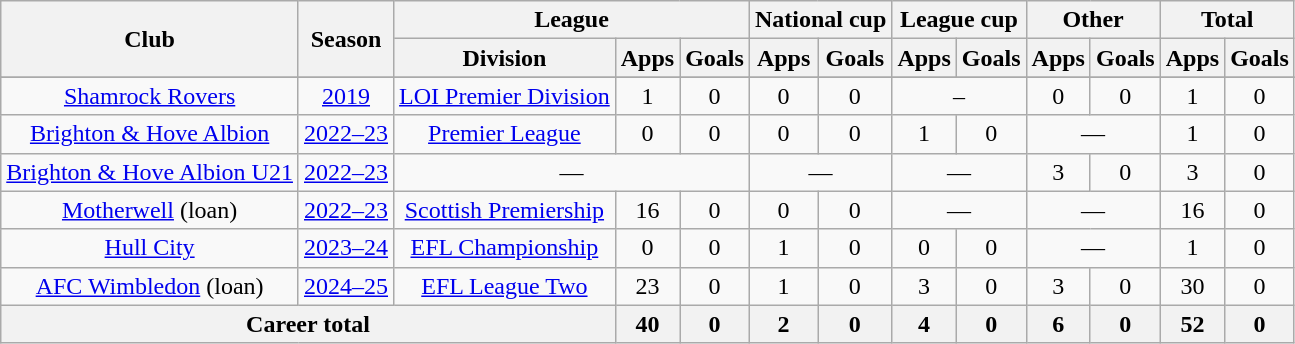<table class="wikitable" style="text-align:center">
<tr>
<th rowspan="2">Club</th>
<th rowspan="2">Season</th>
<th colspan="3">League</th>
<th colspan="2">National cup</th>
<th colspan="2">League cup</th>
<th colspan="2">Other</th>
<th colspan="2">Total</th>
</tr>
<tr>
<th>Division</th>
<th>Apps</th>
<th>Goals</th>
<th>Apps</th>
<th>Goals</th>
<th>Apps</th>
<th>Goals</th>
<th>Apps</th>
<th>Goals</th>
<th>Apps</th>
<th>Goals</th>
</tr>
<tr>
</tr>
<tr>
<td><a href='#'>Shamrock Rovers</a></td>
<td><a href='#'>2019</a></td>
<td><a href='#'>LOI Premier Division</a></td>
<td>1</td>
<td>0</td>
<td>0</td>
<td>0</td>
<td colspan="2">–</td>
<td>0</td>
<td>0</td>
<td>1</td>
<td>0</td>
</tr>
<tr>
<td><a href='#'>Brighton & Hove Albion</a></td>
<td><a href='#'>2022–23</a></td>
<td><a href='#'>Premier League</a></td>
<td>0</td>
<td>0</td>
<td>0</td>
<td>0</td>
<td>1</td>
<td>0</td>
<td colspan="2">—</td>
<td>1</td>
<td>0</td>
</tr>
<tr>
<td><a href='#'>Brighton & Hove Albion U21</a></td>
<td><a href='#'>2022–23</a></td>
<td colspan="3">—</td>
<td colspan="2">—</td>
<td colspan="2">—</td>
<td>3</td>
<td>0</td>
<td>3</td>
<td>0</td>
</tr>
<tr>
<td><a href='#'>Motherwell</a> (loan)</td>
<td><a href='#'>2022–23</a></td>
<td><a href='#'>Scottish Premiership</a></td>
<td>16</td>
<td>0</td>
<td>0</td>
<td>0</td>
<td colspan="2">—</td>
<td colspan="2">—</td>
<td>16</td>
<td>0</td>
</tr>
<tr>
<td><a href='#'>Hull City</a></td>
<td><a href='#'>2023–24</a></td>
<td><a href='#'>EFL Championship</a></td>
<td>0</td>
<td>0</td>
<td>1</td>
<td>0</td>
<td>0</td>
<td>0</td>
<td colspan="2">—</td>
<td>1</td>
<td>0</td>
</tr>
<tr>
<td><a href='#'>AFC Wimbledon</a> (loan)</td>
<td><a href='#'>2024–25</a></td>
<td><a href='#'>EFL League Two</a></td>
<td>23</td>
<td>0</td>
<td>1</td>
<td>0</td>
<td>3</td>
<td>0</td>
<td>3</td>
<td>0</td>
<td>30</td>
<td>0</td>
</tr>
<tr>
<th colspan="3">Career total</th>
<th>40</th>
<th>0</th>
<th>2</th>
<th>0</th>
<th>4</th>
<th>0</th>
<th>6</th>
<th>0</th>
<th>52</th>
<th>0</th>
</tr>
</table>
